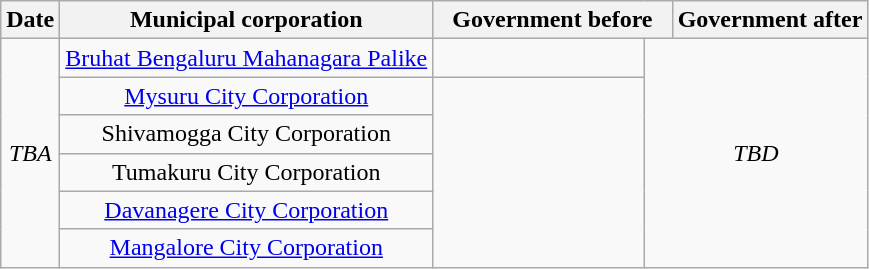<table class="wikitable sortable"style="text-align:center;">
<tr>
<th>Date</th>
<th>Municipal corporation</th>
<th colspan="2">Government before</th>
<th colspan="2">Government after</th>
</tr>
<tr>
<td rowspan=6><em>TBA</em></td>
<td><a href='#'>Bruhat Bengaluru Mahanagara Palike</a></td>
<td></td>
<td colspan="2" rowspan=6><em>TBD</em></td>
</tr>
<tr>
<td><a href='#'>Mysuru City Corporation</a></td>
</tr>
<tr>
<td>Shivamogga City Corporation</td>
</tr>
<tr>
<td>Tumakuru City Corporation</td>
</tr>
<tr>
<td><a href='#'>Davanagere City Corporation</a></td>
</tr>
<tr>
<td><a href='#'>Mangalore City Corporation</a></td>
</tr>
</table>
